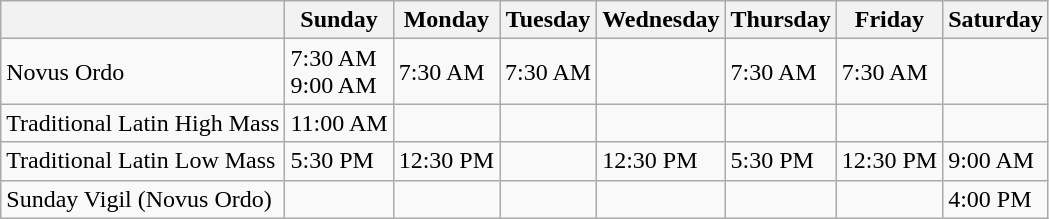<table class="wikitable">
<tr>
<th></th>
<th>Sunday</th>
<th>Monday</th>
<th>Tuesday</th>
<th>Wednesday</th>
<th>Thursday</th>
<th>Friday</th>
<th>Saturday</th>
</tr>
<tr>
<td>Novus Ordo</td>
<td>7:30 AM<br>9:00 AM</td>
<td>7:30 AM</td>
<td>7:30 AM</td>
<td></td>
<td>7:30 AM</td>
<td>7:30 AM</td>
<td></td>
</tr>
<tr>
<td>Traditional Latin High Mass</td>
<td>11:00 AM</td>
<td></td>
<td></td>
<td style="text-align: right;"></td>
<td></td>
<td></td>
<td></td>
</tr>
<tr>
<td>Traditional Latin Low Mass</td>
<td>5:30 PM</td>
<td>12:30 PM</td>
<td></td>
<td>12:30 PM</td>
<td>5:30 PM</td>
<td>12:30 PM</td>
<td>9:00 AM</td>
</tr>
<tr>
<td>Sunday Vigil (Novus Ordo)</td>
<td></td>
<td></td>
<td></td>
<td></td>
<td></td>
<td></td>
<td>4:00 PM</td>
</tr>
</table>
